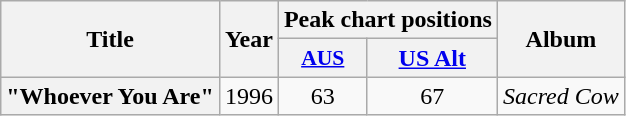<table class="wikitable plainrowheaders" style="text-align:center;">
<tr>
<th scope="col" rowspan="2">Title</th>
<th scope="col" rowspan="2">Year</th>
<th colspan="2" scope="col">Peak chart positions</th>
<th scope="col" rowspan="2">Album</th>
</tr>
<tr>
<th scope="col" style="font-size:90%;"><a href='#'>AUS</a><br></th>
<th><a href='#'>US Alt</a><br></th>
</tr>
<tr>
<th scope="row">"Whoever You Are"</th>
<td>1996</td>
<td>63</td>
<td>67</td>
<td><em>Sacred Cow</em></td>
</tr>
</table>
